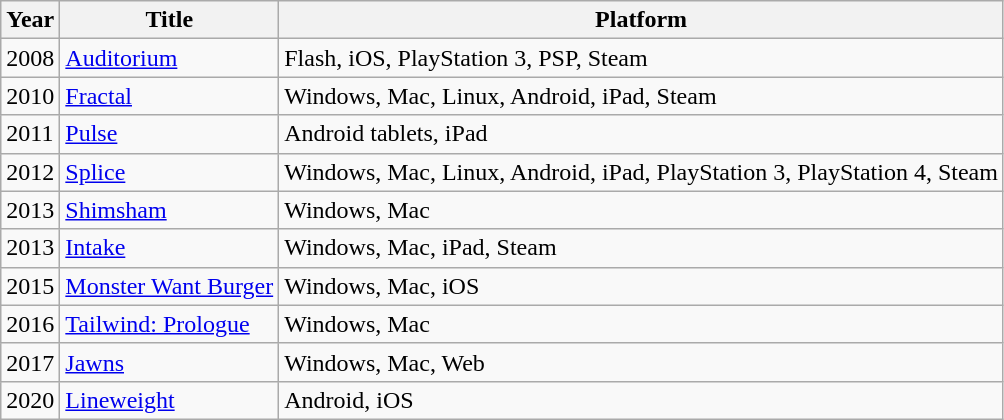<table class="wikitable">
<tr>
<th>Year</th>
<th>Title</th>
<th>Platform</th>
</tr>
<tr>
<td>2008</td>
<td><a href='#'>Auditorium</a></td>
<td>Flash, iOS, PlayStation 3, PSP, Steam</td>
</tr>
<tr>
<td>2010</td>
<td><a href='#'>Fractal</a></td>
<td>Windows, Mac, Linux, Android, iPad, Steam</td>
</tr>
<tr>
<td>2011</td>
<td><a href='#'>Pulse</a></td>
<td>Android tablets, iPad</td>
</tr>
<tr>
<td>2012</td>
<td><a href='#'>Splice</a></td>
<td>Windows, Mac, Linux, Android, iPad, PlayStation 3, PlayStation 4, Steam</td>
</tr>
<tr>
<td>2013</td>
<td><a href='#'>Shimsham</a></td>
<td>Windows, Mac</td>
</tr>
<tr>
<td>2013</td>
<td><a href='#'>Intake</a></td>
<td>Windows, Mac, iPad, Steam</td>
</tr>
<tr>
<td>2015</td>
<td><a href='#'>Monster Want Burger</a></td>
<td>Windows, Mac, iOS</td>
</tr>
<tr>
<td>2016</td>
<td><a href='#'>Tailwind: Prologue</a></td>
<td>Windows, Mac</td>
</tr>
<tr>
<td>2017</td>
<td><a href='#'>Jawns</a></td>
<td>Windows, Mac, Web</td>
</tr>
<tr>
<td>2020</td>
<td><a href='#'>Lineweight</a></td>
<td>Android, iOS</td>
</tr>
</table>
